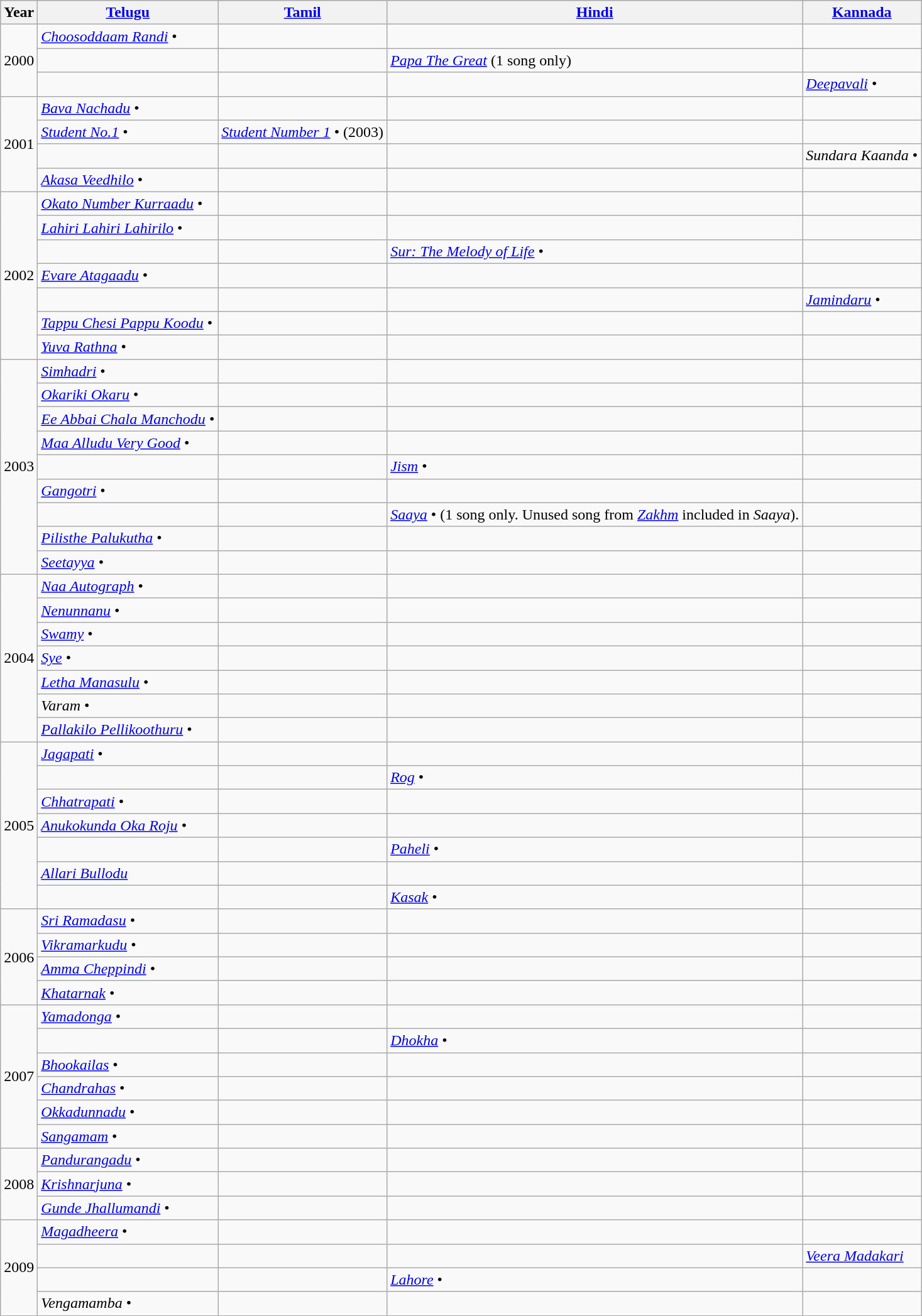<table class="wikitable sortable">
<tr style="background:#ccc; text-align:center;">
<th>Year</th>
<th><a href='#'>Telugu</a></th>
<th><a href='#'>Tamil</a></th>
<th><a href='#'>Hindi</a></th>
<th><a href='#'>Kannada</a></th>
</tr>
<tr>
<td rowspan="3">2000</td>
<td><em><a href='#'>Choosoddaam Randi</a></em> •</td>
<td></td>
<td></td>
<td></td>
</tr>
<tr>
<td></td>
<td></td>
<td><em><a href='#'>Papa The Great</a></em> (1 song only)</td>
<td></td>
</tr>
<tr>
<td></td>
<td></td>
<td></td>
<td><em><a href='#'>Deepavali</a></em> •</td>
</tr>
<tr>
<td rowspan="4">2001</td>
<td><em><a href='#'>Bava Nachadu</a></em> •</td>
<td></td>
<td></td>
<td></td>
</tr>
<tr>
<td><em><a href='#'>Student No.1</a></em> •</td>
<td><em><a href='#'>Student Number 1</a></em> • (2003)</td>
<td></td>
<td></td>
</tr>
<tr>
<td></td>
<td></td>
<td></td>
<td><em>Sundara Kaanda</em> •</td>
</tr>
<tr>
<td><em><a href='#'>Akasa Veedhilo</a></em> •</td>
<td></td>
<td></td>
<td></td>
</tr>
<tr>
<td rowspan="7">2002</td>
<td><em><a href='#'>Okato Number Kurraadu</a></em> •</td>
<td></td>
<td></td>
<td></td>
</tr>
<tr>
<td><em><a href='#'>Lahiri Lahiri Lahirilo</a></em> •</td>
<td></td>
<td></td>
<td></td>
</tr>
<tr>
<td></td>
<td></td>
<td><em><a href='#'>Sur: The Melody of Life</a></em> •</td>
<td></td>
</tr>
<tr>
<td><em><a href='#'>Evare Atagaadu</a></em> •</td>
<td></td>
<td></td>
<td></td>
</tr>
<tr>
<td></td>
<td></td>
<td></td>
<td><em><a href='#'>Jamindaru</a></em> •</td>
</tr>
<tr>
<td><em><a href='#'>Tappu Chesi Pappu Koodu</a></em> •</td>
<td></td>
<td></td>
<td></td>
</tr>
<tr>
<td><em><a href='#'>Yuva Rathna</a></em> •</td>
<td></td>
<td></td>
<td></td>
</tr>
<tr>
<td rowspan="9">2003</td>
<td><em><a href='#'>Simhadri</a></em> •</td>
<td></td>
<td></td>
<td></td>
</tr>
<tr>
<td><em><a href='#'>Okariki Okaru</a></em> •</td>
<td></td>
<td></td>
<td></td>
</tr>
<tr>
<td><em><a href='#'>Ee Abbai Chala Manchodu</a></em> •</td>
<td></td>
<td></td>
<td></td>
</tr>
<tr>
<td><em><a href='#'>Maa Alludu Very Good</a></em> •</td>
<td></td>
<td></td>
<td></td>
</tr>
<tr>
<td></td>
<td></td>
<td><em><a href='#'>Jism</a></em> •</td>
<td></td>
</tr>
<tr>
<td><em><a href='#'>Gangotri</a></em> •</td>
<td></td>
<td></td>
<td></td>
</tr>
<tr>
<td></td>
<td></td>
<td><em><a href='#'>Saaya</a></em> • (1 song only. Unused song from <em><a href='#'>Zakhm</a></em> included in <em>Saaya</em>).</td>
<td></td>
</tr>
<tr>
<td><em><a href='#'>Pilisthe Palukutha</a></em> •</td>
<td></td>
<td></td>
<td></td>
</tr>
<tr>
<td><em><a href='#'>Seetayya</a></em> •</td>
<td></td>
<td></td>
<td></td>
</tr>
<tr>
<td rowspan="7">2004</td>
<td><em><a href='#'>Naa Autograph</a></em> •</td>
<td></td>
<td></td>
<td></td>
</tr>
<tr>
<td><em><a href='#'>Nenunnanu</a></em> •</td>
<td></td>
<td></td>
<td></td>
</tr>
<tr>
<td><em><a href='#'>Swamy</a></em> •</td>
<td></td>
<td></td>
<td></td>
</tr>
<tr>
<td><em><a href='#'>Sye</a></em> •</td>
<td></td>
<td></td>
<td></td>
</tr>
<tr>
<td><em><a href='#'>Letha Manasulu</a></em> •</td>
<td></td>
<td></td>
<td></td>
</tr>
<tr>
<td><em>Varam</em> •</td>
<td></td>
<td></td>
<td></td>
</tr>
<tr>
<td><em><a href='#'>Pallakilo Pellikoothuru</a></em> •</td>
<td></td>
<td></td>
<td></td>
</tr>
<tr>
<td rowspan="7">2005</td>
<td><em><a href='#'>Jagapati</a></em> •</td>
<td></td>
<td></td>
<td></td>
</tr>
<tr>
<td></td>
<td></td>
<td><em><a href='#'>Rog</a></em> •</td>
<td></td>
</tr>
<tr>
<td><em><a href='#'>Chhatrapati</a></em> •</td>
<td></td>
<td></td>
<td></td>
</tr>
<tr>
<td><em><a href='#'>Anukokunda Oka Roju</a></em> •</td>
<td></td>
<td></td>
<td></td>
</tr>
<tr>
<td></td>
<td></td>
<td><em><a href='#'>Paheli</a></em> •</td>
<td></td>
</tr>
<tr>
<td><em><a href='#'>Allari Bullodu</a></em></td>
<td></td>
<td></td>
<td></td>
</tr>
<tr>
<td></td>
<td></td>
<td><em><a href='#'>Kasak</a></em> •</td>
<td></td>
</tr>
<tr>
<td rowspan="4">2006</td>
<td><em><a href='#'>Sri Ramadasu</a></em> •</td>
<td></td>
<td></td>
<td></td>
</tr>
<tr>
<td><em><a href='#'>Vikramarkudu</a></em> •</td>
<td></td>
<td></td>
<td></td>
</tr>
<tr>
<td><em><a href='#'>Amma Cheppindi</a></em> •</td>
<td></td>
<td></td>
<td></td>
</tr>
<tr>
<td><em><a href='#'>Khatarnak</a></em> •</td>
<td></td>
<td></td>
<td></td>
</tr>
<tr>
<td rowspan="6">2007</td>
<td><em><a href='#'>Yamadonga</a></em> •</td>
<td></td>
<td></td>
<td></td>
</tr>
<tr>
<td></td>
<td></td>
<td><em><a href='#'>Dhokha</a></em> •</td>
<td></td>
</tr>
<tr>
<td><em><a href='#'>Bhookailas</a></em> •</td>
<td></td>
<td></td>
<td></td>
</tr>
<tr>
<td><em><a href='#'>Chandrahas</a></em> •</td>
<td></td>
<td></td>
<td></td>
</tr>
<tr>
<td><em><a href='#'>Okkadunnadu</a></em> •</td>
<td></td>
<td></td>
<td></td>
</tr>
<tr>
<td><em><a href='#'>Sangamam</a></em> •</td>
<td></td>
<td></td>
<td></td>
</tr>
<tr>
<td rowspan="3">2008</td>
<td><em><a href='#'>Pandurangadu</a></em> •</td>
<td></td>
<td></td>
<td></td>
</tr>
<tr>
<td><em><a href='#'>Krishnarjuna</a></em> •</td>
<td></td>
<td></td>
<td></td>
</tr>
<tr>
<td><em><a href='#'>Gunde Jhallumandi</a></em> •</td>
<td></td>
<td></td>
<td></td>
</tr>
<tr>
<td rowspan="4">2009</td>
<td><em><a href='#'>Magadheera</a></em> •</td>
<td></td>
<td></td>
<td></td>
</tr>
<tr>
<td></td>
<td></td>
<td></td>
<td><em><a href='#'>Veera Madakari</a></em></td>
</tr>
<tr>
<td></td>
<td></td>
<td><em><a href='#'>Lahore</a></em> •</td>
<td></td>
</tr>
<tr>
<td><em>Vengamamba</em> •</td>
<td></td>
<td></td>
<td></td>
</tr>
</table>
